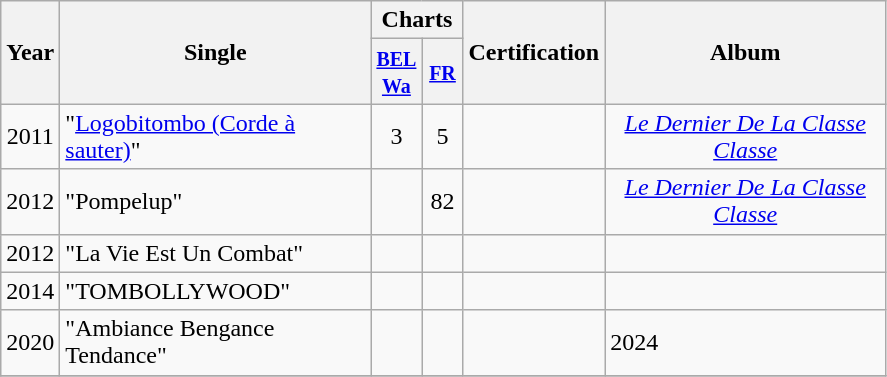<table class="wikitable">
<tr>
<th align="center" rowspan="2">Year</th>
<th align="center" rowspan="2" width="200">Single</th>
<th align="center" colspan="2">Charts</th>
<th align="center" rowspan="2" width="70">Certification</th>
<th align="center" rowspan="2" width="180">Album</th>
</tr>
<tr>
<th width="20"><small><a href='#'>BEL <br>Wa</a></small><br></th>
<th width="20"><small><a href='#'>FR</a></small><br></th>
</tr>
<tr>
<td align="center" rowspan="1">2011</td>
<td>"<a href='#'>Logobitombo (Corde à sauter)</a>"</td>
<td align="center">3</td>
<td align="center">5</td>
<td align="center"></td>
<td align="center"><em><a href='#'>Le Dernier De La Classe Classe</a></em></td>
</tr>
<tr>
<td align="center" rowspan="1">2012</td>
<td>"Pompelup"</td>
<td align="center"></td>
<td align="center">82</td>
<td align="center"></td>
<td align="center"><em><a href='#'>Le Dernier De La Classe Classe</a></em></td>
</tr>
<tr>
<td>2012</td>
<td>"La Vie Est Un Combat"</td>
<td></td>
<td></td>
<td></td>
<td></td>
</tr>
<tr>
<td>2014</td>
<td>"TOMBOLLYWOOD"</td>
<td></td>
<td></td>
<td></td>
<td></td>
</tr>
<tr>
<td>2020</td>
<td>"Ambiance Bengance Tendance"</td>
<td></td>
<td></td>
<td></td>
<td>2024</td>
</tr>
<tr "Anniversaire">
</tr>
</table>
